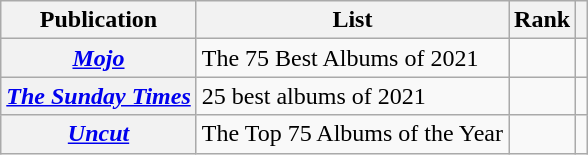<table class="sortable wikitable plainrowheaders">
<tr>
<th>Publication</th>
<th>List</th>
<th>Rank</th>
<th class="unsortable"></th>
</tr>
<tr>
<th scope="row"><em><a href='#'>Mojo</a></em></th>
<td>The 75 Best Albums of 2021</td>
<td></td>
<td></td>
</tr>
<tr>
<th scope="row"><em><a href='#'>The Sunday Times</a></em></th>
<td>25 best albums of 2021</td>
<td></td>
<td></td>
</tr>
<tr>
<th scope="row"><em><a href='#'>Uncut</a></em></th>
<td>The Top 75 Albums of the Year</td>
<td></td>
<td></td>
</tr>
</table>
